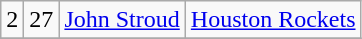<table class="wikitable">
<tr align="center" bgcolor="">
<td>2</td>
<td>27</td>
<td><a href='#'>John Stroud</a></td>
<td><a href='#'>Houston Rockets</a></td>
</tr>
<tr align="center" bgcolor="">
</tr>
</table>
